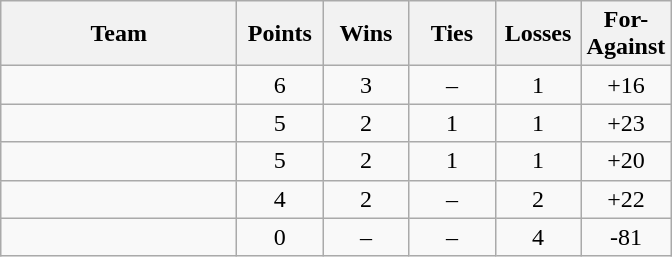<table class="wikitable" border="1" style="text-align:center">
<tr>
<th width=150>Team</th>
<th width=50>Points</th>
<th width=50>Wins</th>
<th width=50>Ties</th>
<th width=50>Losses</th>
<th width=50>For-Against</th>
</tr>
<tr>
<td align=left><strong></strong></td>
<td>6</td>
<td>3</td>
<td>–</td>
<td>1</td>
<td>+16</td>
</tr>
<tr>
<td align=left><strong></strong></td>
<td>5</td>
<td>2</td>
<td>1</td>
<td>1</td>
<td>+23</td>
</tr>
<tr>
<td align=left></td>
<td>5</td>
<td>2</td>
<td>1</td>
<td>1</td>
<td>+20</td>
</tr>
<tr>
<td align=left></td>
<td>4</td>
<td>2</td>
<td>–</td>
<td>2</td>
<td>+22</td>
</tr>
<tr>
<td align=left></td>
<td>0</td>
<td>–</td>
<td>–</td>
<td>4</td>
<td>-81</td>
</tr>
</table>
